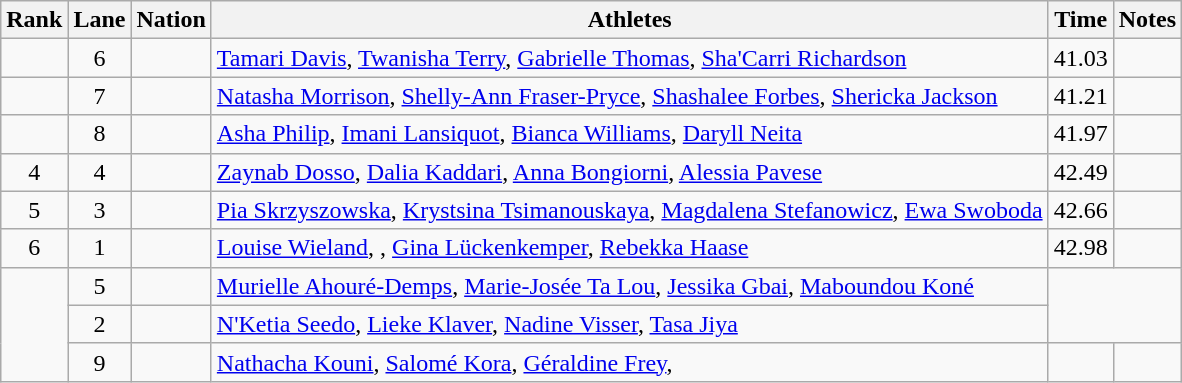<table class="wikitable sortable" style="text-align:center">
<tr>
<th>Rank</th>
<th>Lane</th>
<th>Nation</th>
<th>Athletes</th>
<th>Time</th>
<th>Notes</th>
</tr>
<tr>
<td></td>
<td>6</td>
<td align="left"></td>
<td align=left><a href='#'>Tamari Davis</a>, <a href='#'>Twanisha Terry</a>, <a href='#'>Gabrielle Thomas</a>, <a href='#'>Sha'Carri Richardson</a></td>
<td>41.03</td>
<td></td>
</tr>
<tr>
<td></td>
<td>7</td>
<td align="left"></td>
<td align="left"><a href='#'>Natasha Morrison</a>, <a href='#'>Shelly-Ann Fraser-Pryce</a>, <a href='#'>Shashalee Forbes</a>, <a href='#'>Shericka Jackson</a></td>
<td>41.21</td>
<td></td>
</tr>
<tr>
<td></td>
<td>8</td>
<td align="left"></td>
<td align="left"><a href='#'>Asha Philip</a>, <a href='#'>Imani Lansiquot</a>, <a href='#'>Bianca Williams</a>, <a href='#'>Daryll Neita</a></td>
<td>41.97</td>
<td></td>
</tr>
<tr>
<td>4</td>
<td>4</td>
<td align="left"></td>
<td align="left"><a href='#'>Zaynab Dosso</a>, <a href='#'>Dalia Kaddari</a>, <a href='#'>Anna Bongiorni</a>, <a href='#'>Alessia Pavese</a></td>
<td>42.49</td>
<td></td>
</tr>
<tr>
<td>5</td>
<td>3</td>
<td align="left"></td>
<td align="left"><a href='#'>Pia Skrzyszowska</a>, <a href='#'>Krystsina Tsimanouskaya</a>, <a href='#'>Magdalena Stefanowicz</a>, <a href='#'>Ewa Swoboda</a></td>
<td>42.66</td>
<td></td>
</tr>
<tr>
<td>6</td>
<td>1</td>
<td align=left></td>
<td align="left"><a href='#'>Louise Wieland</a>, , <a href='#'>Gina Lückenkemper</a>, <a href='#'>Rebekka Haase</a></td>
<td>42.98</td>
<td></td>
</tr>
<tr>
<td rowspan=3></td>
<td>5</td>
<td align=left></td>
<td align="left"><a href='#'>Murielle Ahouré-Demps</a>, <a href='#'>Marie-Josée Ta Lou</a>, <a href='#'>Jessika Gbai</a>, <a href='#'>Maboundou Koné</a></td>
<td colspan=2 rowspan=2></td>
</tr>
<tr>
<td>2</td>
<td align="left"></td>
<td align="left"><a href='#'>N'Ketia Seedo</a>, <a href='#'>Lieke Klaver</a>, <a href='#'>Nadine Visser</a>, <a href='#'>Tasa Jiya</a></td>
</tr>
<tr>
<td>9</td>
<td align=left></td>
<td align="left"><a href='#'>Nathacha Kouni</a>, <a href='#'>Salomé Kora</a>, <a href='#'>Géraldine Frey</a>, </td>
<td></td>
<td></td>
</tr>
</table>
